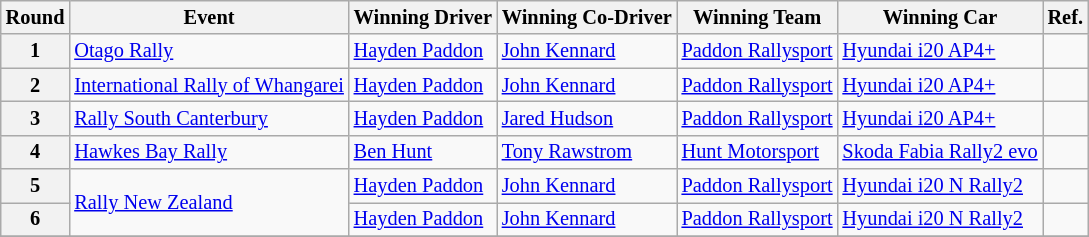<table class="wikitable" style=font-size:85%;>
<tr>
<th>Round</th>
<th>Event</th>
<th>Winning Driver</th>
<th>Winning Co-Driver</th>
<th>Winning Team</th>
<th>Winning Car</th>
<th>Ref.</th>
</tr>
<tr>
<th>1</th>
<td> <a href='#'>Otago Rally</a></td>
<td> <a href='#'>Hayden Paddon</a></td>
<td> <a href='#'>John Kennard</a></td>
<td> <a href='#'>Paddon Rallysport</a></td>
<td> <a href='#'>Hyundai i20 AP4+</a></td>
<td></td>
</tr>
<tr>
<th>2</th>
<td> <a href='#'>International Rally of Whangarei</a></td>
<td> <a href='#'>Hayden Paddon</a></td>
<td> <a href='#'>John Kennard</a></td>
<td> <a href='#'>Paddon Rallysport</a></td>
<td> <a href='#'>Hyundai i20 AP4+</a></td>
<td></td>
</tr>
<tr>
<th>3</th>
<td> <a href='#'>Rally South Canterbury</a></td>
<td> <a href='#'>Hayden Paddon</a></td>
<td> <a href='#'>Jared Hudson</a></td>
<td> <a href='#'>Paddon Rallysport</a></td>
<td> <a href='#'>Hyundai i20 AP4+</a></td>
<td></td>
</tr>
<tr>
<th>4</th>
<td> <a href='#'>Hawkes Bay Rally</a></td>
<td> <a href='#'>Ben Hunt</a></td>
<td> <a href='#'>Tony Rawstrom</a></td>
<td> <a href='#'>Hunt Motorsport</a></td>
<td> <a href='#'>Skoda Fabia Rally2 evo</a></td>
<td></td>
</tr>
<tr>
<th>5</th>
<td rowspan=2> <a href='#'>Rally New Zealand</a></td>
<td> <a href='#'>Hayden Paddon</a></td>
<td> <a href='#'>John Kennard</a></td>
<td> <a href='#'>Paddon Rallysport</a></td>
<td> <a href='#'>Hyundai i20 N Rally2</a></td>
<td></td>
</tr>
<tr>
<th>6</th>
<td> <a href='#'>Hayden Paddon</a></td>
<td> <a href='#'>John Kennard</a></td>
<td> <a href='#'>Paddon Rallysport</a></td>
<td> <a href='#'>Hyundai i20 N Rally2</a></td>
<td></td>
</tr>
<tr>
</tr>
</table>
